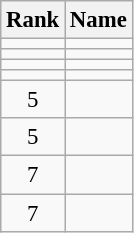<table class="wikitable" style="font-size:95%; text-align:center;">
<tr>
<th>Rank</th>
<th>Name</th>
</tr>
<tr>
<td></td>
<td align=left></td>
</tr>
<tr>
<td></td>
<td align=left></td>
</tr>
<tr>
<td></td>
<td align=left></td>
</tr>
<tr>
<td></td>
<td align=left></td>
</tr>
<tr>
<td>5</td>
<td align=left></td>
</tr>
<tr>
<td>5</td>
<td align=left></td>
</tr>
<tr>
<td>7</td>
<td align=left></td>
</tr>
<tr>
<td>7</td>
<td align=left></td>
</tr>
</table>
